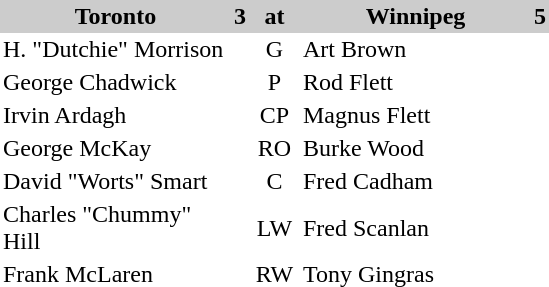<table cellpadding=2 cellspacing=0 border=0>
<tr bgcolor=#cccccc>
<th width=150>Toronto</th>
<th>3</th>
<th width=30>at</th>
<th width=150>Winnipeg</th>
<th>5</th>
</tr>
<tr>
<td>H. "Dutchie" Morrison</td>
<td></td>
<td align=center>G</td>
<td>Art Brown</td>
<td></td>
<td></td>
</tr>
<tr>
<td>George Chadwick</td>
<td></td>
<td align=center>P</td>
<td>Rod Flett</td>
<td></td>
<td></td>
</tr>
<tr>
<td>Irvin Ardagh</td>
<td></td>
<td align=center>CP</td>
<td>Magnus Flett</td>
<td></td>
<td></td>
</tr>
<tr>
<td>George McKay</td>
<td></td>
<td align=center>RO</td>
<td>Burke Wood</td>
<td></td>
<td></td>
</tr>
<tr>
<td>David "Worts" Smart</td>
<td></td>
<td align=center>C</td>
<td>Fred Cadham</td>
<td></td>
<td></td>
</tr>
<tr>
<td>Charles "Chummy" Hill</td>
<td></td>
<td align=center>LW</td>
<td>Fred Scanlan</td>
<td></td>
<td></td>
</tr>
<tr>
<td>Frank McLaren</td>
<td></td>
<td align=center>RW</td>
<td>Tony Gingras</td>
<td></td>
<td></td>
</tr>
<tr>
</tr>
</table>
